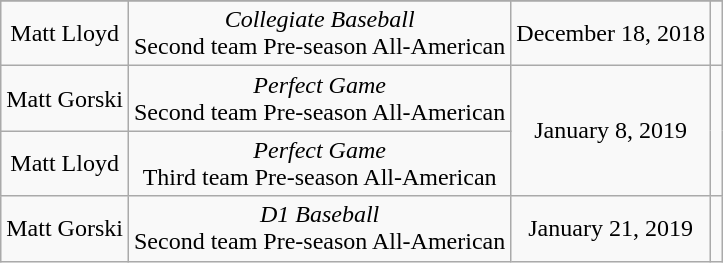<table class="wikitable sortable" style="text-align: center">
<tr align=center>
</tr>
<tr>
<td>Matt Lloyd</td>
<td rowspan="1"><em>Collegiate Baseball</em><br>Second team Pre-season All-American</td>
<td rowspan="1">December 18, 2018</td>
<td rowspan="1"></td>
</tr>
<tr>
<td>Matt Gorski</td>
<td rowspan="1"><em>Perfect Game</em><br>Second team Pre-season All-American</td>
<td rowspan="2">January 8, 2019</td>
<td rowspan="2"></td>
</tr>
<tr>
<td>Matt Lloyd</td>
<td rowspan="1"><em>Perfect Game</em><br>Third team Pre-season All-American</td>
</tr>
<tr>
<td>Matt Gorski</td>
<td rowspan="1"><em>D1 Baseball</em><br>Second team Pre-season All-American</td>
<td rowspan="1">January 21, 2019</td>
<td rowspan="1"></td>
</tr>
</table>
